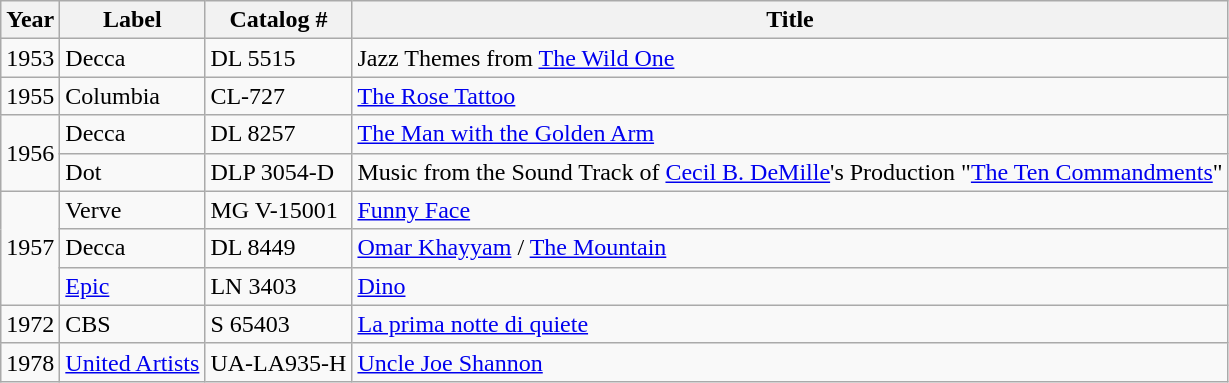<table class="wikitable sortable">
<tr>
<th>Year</th>
<th>Label</th>
<th>Catalog #</th>
<th>Title</th>
</tr>
<tr>
<td>1953</td>
<td>Decca</td>
<td>DL 5515</td>
<td>Jazz Themes from <a href='#'>The Wild One</a></td>
</tr>
<tr>
<td>1955</td>
<td>Columbia</td>
<td>CL-727</td>
<td><a href='#'>The Rose Tattoo</a></td>
</tr>
<tr>
<td rowspan="2">1956</td>
<td>Decca</td>
<td>DL 8257</td>
<td><a href='#'>The Man with the Golden Arm</a></td>
</tr>
<tr>
<td>Dot</td>
<td>DLP 3054-D</td>
<td>Music from the Sound Track of <a href='#'>Cecil B. DeMille</a>'s Production "<a href='#'>The Ten Commandments</a>"</td>
</tr>
<tr>
<td rowspan="3">1957</td>
<td>Verve</td>
<td>MG V-15001</td>
<td><a href='#'>Funny Face</a></td>
</tr>
<tr>
<td>Decca</td>
<td>DL 8449</td>
<td><a href='#'>Omar Khayyam</a> / <a href='#'>The Mountain</a></td>
</tr>
<tr>
<td><a href='#'>Epic</a></td>
<td>LN 3403</td>
<td><a href='#'>Dino</a></td>
</tr>
<tr>
<td>1972</td>
<td>CBS</td>
<td>S 65403</td>
<td><a href='#'>La prima notte di quiete</a></td>
</tr>
<tr>
<td>1978</td>
<td><a href='#'>United Artists</a></td>
<td>UA-LA935-H</td>
<td><a href='#'>Uncle Joe Shannon</a></td>
</tr>
</table>
